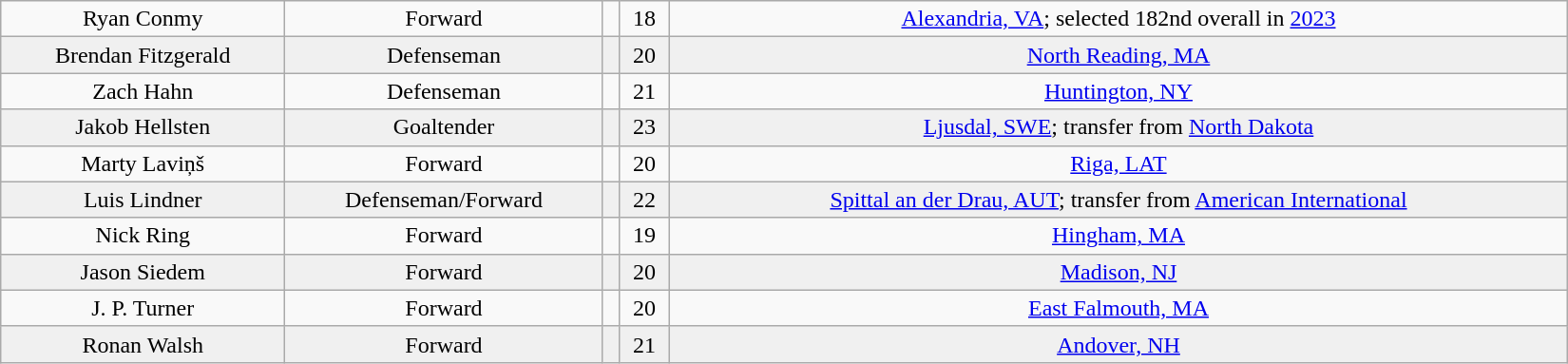<table class="wikitable" width=1100>
<tr align="center" bgcolor="">
<td>Ryan Conmy</td>
<td>Forward</td>
<td></td>
<td>18</td>
<td><a href='#'>Alexandria, VA</a>; selected 182nd overall in <a href='#'>2023</a></td>
</tr>
<tr align="center" bgcolor="f0f0f0">
<td>Brendan Fitzgerald</td>
<td>Defenseman</td>
<td></td>
<td>20</td>
<td><a href='#'>North Reading, MA</a></td>
</tr>
<tr align="center" bgcolor="">
<td>Zach Hahn</td>
<td>Defenseman</td>
<td></td>
<td>21</td>
<td><a href='#'>Huntington, NY</a></td>
</tr>
<tr align="center" bgcolor="f0f0f0">
<td>Jakob Hellsten</td>
<td>Goaltender</td>
<td></td>
<td>23</td>
<td><a href='#'>Ljusdal, SWE</a>; transfer from <a href='#'>North Dakota</a></td>
</tr>
<tr align="center" bgcolor="">
<td>Marty Laviņš</td>
<td>Forward</td>
<td></td>
<td>20</td>
<td><a href='#'>Riga, LAT</a></td>
</tr>
<tr align="center" bgcolor="f0f0f0">
<td>Luis Lindner</td>
<td>Defenseman/Forward</td>
<td></td>
<td>22</td>
<td><a href='#'>Spittal an der Drau, AUT</a>; transfer from <a href='#'>American International</a></td>
</tr>
<tr align="center" bgcolor="">
<td>Nick Ring</td>
<td>Forward</td>
<td></td>
<td>19</td>
<td><a href='#'>Hingham, MA</a></td>
</tr>
<tr align="center" bgcolor="f0f0f0">
<td>Jason Siedem</td>
<td>Forward</td>
<td></td>
<td>20</td>
<td><a href='#'>Madison, NJ</a></td>
</tr>
<tr align="center" bgcolor="">
<td>J. P. Turner</td>
<td>Forward</td>
<td></td>
<td>20</td>
<td><a href='#'>East Falmouth, MA</a></td>
</tr>
<tr align="center" bgcolor="f0f0f0">
<td>Ronan Walsh</td>
<td>Forward</td>
<td></td>
<td>21</td>
<td><a href='#'>Andover, NH</a></td>
</tr>
</table>
